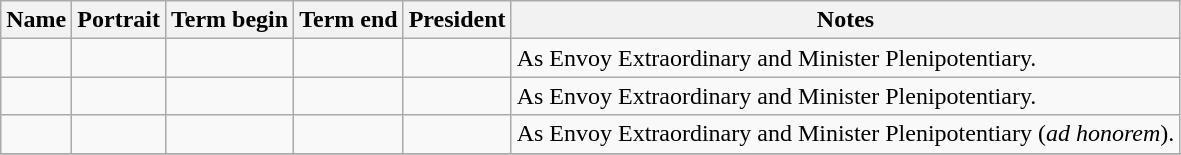<table class="wikitable sortable"  text-align:center;">
<tr>
<th>Name</th>
<th class="unsortable">Portrait</th>
<th>Term begin</th>
<th>Term end</th>
<th>President</th>
<th class="unsortable">Notes</th>
</tr>
<tr>
<td></td>
<td></td>
<td></td>
<td></td>
<td></td>
<td>As Envoy Extraordinary and Minister Plenipotentiary.</td>
</tr>
<tr>
<td></td>
<td></td>
<td></td>
<td></td>
<td></td>
<td>As Envoy Extraordinary and Minister Plenipotentiary.</td>
</tr>
<tr>
<td></td>
<td></td>
<td></td>
<td></td>
<td></td>
<td>As Envoy Extraordinary and Minister Plenipotentiary (<em>ad honorem</em>).</td>
</tr>
<tr>
</tr>
</table>
